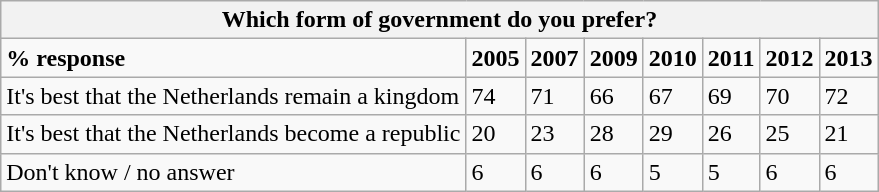<table class="wikitable">
<tr>
<th colspan="18"><strong>Which form of government do you prefer?</strong></th>
</tr>
<tr>
<td><strong>% response</strong></td>
<td><strong>2005</strong></td>
<td><strong>2007</strong></td>
<td><strong>2009</strong></td>
<td><strong>2010</strong></td>
<td><strong>2011</strong></td>
<td><strong>2012</strong></td>
<td><strong>2013</strong></td>
</tr>
<tr>
<td>It's best that the Netherlands remain a kingdom</td>
<td>74</td>
<td>71</td>
<td>66</td>
<td>67</td>
<td>69</td>
<td>70</td>
<td 73>72</td>
</tr>
<tr>
<td>It's best that the Netherlands become a republic</td>
<td>20</td>
<td>23</td>
<td>28</td>
<td>29</td>
<td>26</td>
<td>25</td>
<td>21</td>
</tr>
<tr>
<td>Don't know / no answer</td>
<td>6</td>
<td>6</td>
<td>6</td>
<td>5</td>
<td>5</td>
<td>6</td>
<td>6</td>
</tr>
</table>
